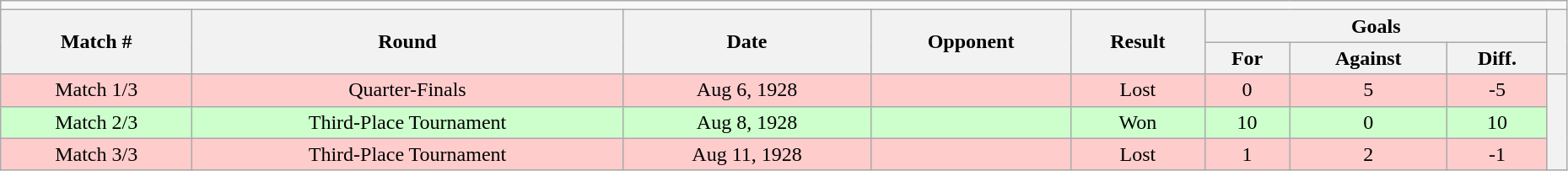<table class="wikitable" style="text-align: center; width: 98%; font-size: 100%; margin-left: 1em;">
<tr>
<td colspan="10"></td>
</tr>
<tr>
<th rowspan="2">Match #</th>
<th rowspan="2">Round</th>
<th rowspan="2">Date</th>
<th rowspan="2">Opponent</th>
<th rowspan="2">Result</th>
<th colspan="3">Goals</th>
<th rowspan="2"></th>
</tr>
<tr>
<th>For</th>
<th>Against</th>
<th>Diff.</th>
</tr>
<tr style="background: #fcc;">
<td>Match 1/3</td>
<td>Quarter-Finals</td>
<td>Aug 6, 1928</td>
<td></td>
<td>Lost</td>
<td>0</td>
<td>5</td>
<td>-5</td>
<td rowspan="3" style="background: #f2f2f2;"></td>
</tr>
<tr style="background: #cfc;">
<td>Match 2/3</td>
<td>Third-Place Tournament</td>
<td>Aug 8, 1928</td>
<td></td>
<td>Won</td>
<td>10</td>
<td>0</td>
<td>10</td>
</tr>
<tr style="background: #fcc;">
<td>Match 3/3</td>
<td>Third-Place Tournament</td>
<td>Aug 11, 1928</td>
<td></td>
<td>Lost</td>
<td>1</td>
<td>2</td>
<td>-1</td>
</tr>
</table>
